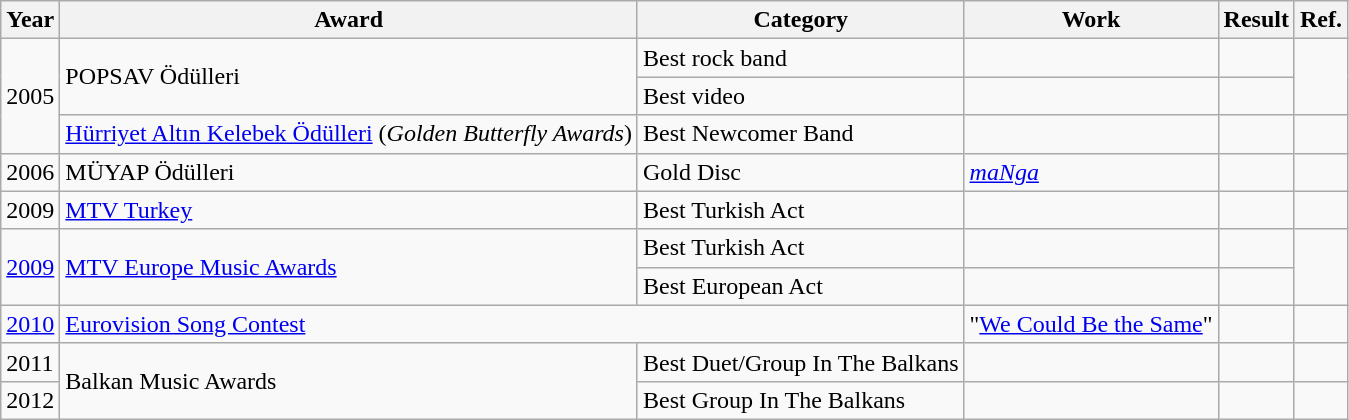<table class="wikitable">
<tr>
<th>Year</th>
<th>Award</th>
<th>Category</th>
<th>Work</th>
<th>Result</th>
<th>Ref.</th>
</tr>
<tr>
<td rowspan="3">2005</td>
<td rowspan="2">POPSAV Ödülleri</td>
<td>Best rock band</td>
<td></td>
<td></td>
<td rowspan="2"></td>
</tr>
<tr>
<td>Best video</td>
<td></td>
<td></td>
</tr>
<tr>
<td><a href='#'>Hürriyet Altın Kelebek Ödülleri</a> (<em>Golden Butterfly Awards</em>)</td>
<td>Best Newcomer Band</td>
<td></td>
<td></td>
<td></td>
</tr>
<tr>
<td>2006</td>
<td>MÜYAP Ödülleri</td>
<td>Gold Disc</td>
<td><em><a href='#'>maNga</a></em></td>
<td></td>
<td></td>
</tr>
<tr>
<td>2009</td>
<td><a href='#'>MTV Turkey</a></td>
<td>Best Turkish Act</td>
<td></td>
<td></td>
<td></td>
</tr>
<tr>
<td rowspan="2"><a href='#'>2009</a></td>
<td rowspan="2"><a href='#'>MTV Europe Music Awards</a></td>
<td>Best Turkish Act</td>
<td></td>
<td></td>
<td rowspan="2"></td>
</tr>
<tr>
<td>Best European Act</td>
<td></td>
<td></td>
</tr>
<tr>
<td><a href='#'>2010</a></td>
<td colspan="2"><a href='#'>Eurovision Song Contest</a></td>
<td>"<a href='#'>We Could Be the Same</a>"</td>
<td></td>
<td></td>
</tr>
<tr>
<td>2011</td>
<td rowspan=2>Balkan Music Awards</td>
<td>Best Duet/Group In The Balkans</td>
<td></td>
<td></td>
<td></td>
</tr>
<tr>
<td>2012</td>
<td>Best Group In The Balkans</td>
<td></td>
<td></td>
<td></td>
</tr>
</table>
